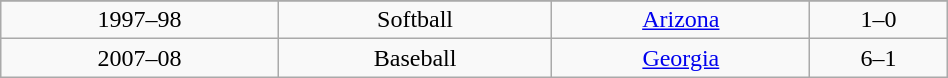<table class="wikitable" width="50%">
<tr align="center">
</tr>
<tr align="center" bgcolor="">
<td>1997–98</td>
<td>Softball</td>
<td><a href='#'>Arizona</a></td>
<td>1–0</td>
</tr>
<tr align="center" bgcolor="">
<td>2007–08</td>
<td>Baseball</td>
<td><a href='#'>Georgia</a></td>
<td>6–1</td>
</tr>
</table>
